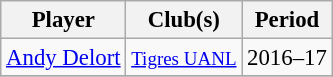<table class="wikitable collapsible collapsed" style="text-align:center;font-size:95%">
<tr>
<th scope="col">Player</th>
<th scope="col" class="unsortable">Club(s)</th>
<th scope="col">Period</th>
</tr>
<tr>
<td align="left"><a href='#'>Andy Delort</a></td>
<td><small><a href='#'>Tigres UANL</a></small></td>
<td>2016–17</td>
</tr>
<tr>
</tr>
</table>
